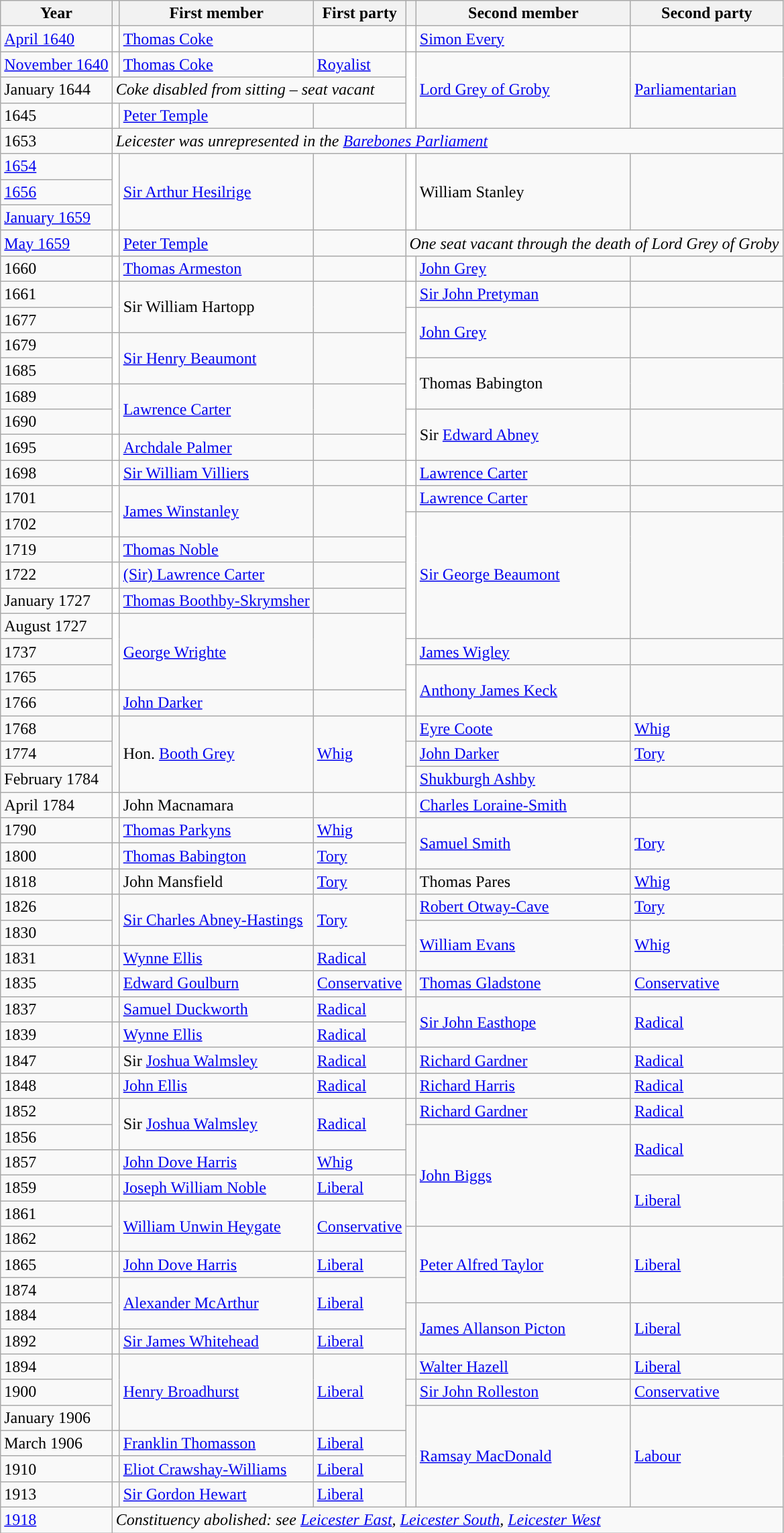<table class="wikitable">
<tr>
<th>Year</th>
<th></th>
<th>First member</th>
<th>First party</th>
<th></th>
<th>Second member</th>
<th>Second party<br></th>
</tr>
<tr>
<td><a href='#'>April 1640</a></td>
<td style="color:inherit;background-color: white"></td>
<td><a href='#'>Thomas Coke</a></td>
<td></td>
<td style="color:inherit;background-color: white"></td>
<td><a href='#'>Simon Every</a></td>
<td></td>
</tr>
<tr>
<td><a href='#'>November 1640</a></td>
<td style="color:inherit;background-color: white"></td>
<td><a href='#'>Thomas Coke</a></td>
<td><a href='#'>Royalist</a></td>
<td rowspan="3" style="color:inherit;background-color: white"></td>
<td rowspan="3"><a href='#'>Lord Grey of Groby</a></td>
<td rowspan="3"><a href='#'>Parliamentarian</a></td>
</tr>
<tr>
<td>January 1644</td>
<td colspan="3"><em>Coke disabled from sitting – seat vacant</em></td>
</tr>
<tr>
<td>1645</td>
<td style="color:inherit;background-color: white"></td>
<td><a href='#'>Peter Temple</a></td>
<td></td>
</tr>
<tr>
<td>1653</td>
<td colspan="6"><em>Leicester was unrepresented in the <a href='#'>Barebones Parliament</a> </em></td>
</tr>
<tr>
<td><a href='#'>1654</a></td>
<td rowspan="3" style="color:inherit;background-color: white"></td>
<td rowspan="3"><a href='#'>Sir Arthur Hesilrige</a></td>
<td rowspan="3"></td>
<td rowspan="3" style="color:inherit;background-color: white"></td>
<td rowspan="3">William Stanley</td>
<td rowspan="3"></td>
</tr>
<tr>
<td><a href='#'>1656</a></td>
</tr>
<tr>
<td><a href='#'>January 1659</a></td>
</tr>
<tr>
<td><a href='#'>May 1659</a></td>
<td style="color:inherit;background-color: white"></td>
<td><a href='#'>Peter Temple</a></td>
<td></td>
<td colspan="3"><em>One seat vacant through the death of Lord Grey of Groby</em></td>
</tr>
<tr>
<td>1660</td>
<td style="color:inherit;background-color: white"></td>
<td><a href='#'>Thomas Armeston</a></td>
<td></td>
<td style="color:inherit;background-color: white"></td>
<td><a href='#'>John Grey</a></td>
<td></td>
</tr>
<tr>
<td>1661</td>
<td rowspan="2" style="color:inherit;background-color: white"></td>
<td rowspan="2">Sir William Hartopp</td>
<td rowspan="2"></td>
<td style="color:inherit;background-color: white"></td>
<td><a href='#'>Sir John Pretyman</a></td>
<td></td>
</tr>
<tr>
<td>1677</td>
<td rowspan="2" style="color:inherit;background-color: white"></td>
<td rowspan="2"><a href='#'>John Grey</a></td>
<td rowspan="2"></td>
</tr>
<tr>
<td>1679</td>
<td rowspan="2" style="color:inherit;background-color: white"></td>
<td rowspan="2"><a href='#'>Sir Henry Beaumont</a></td>
<td rowspan="2"></td>
</tr>
<tr>
<td>1685</td>
<td rowspan="2" style="color:inherit;background-color: white"></td>
<td rowspan="2">Thomas Babington</td>
<td rowspan="2"></td>
</tr>
<tr>
<td>1689</td>
<td rowspan="2" style="color:inherit;background-color: white"></td>
<td rowspan="2"><a href='#'>Lawrence Carter</a></td>
<td rowspan="2"></td>
</tr>
<tr>
<td>1690</td>
<td rowspan="2" style="color:inherit;background-color: white"></td>
<td rowspan="2">Sir <a href='#'>Edward Abney</a></td>
<td rowspan="2"></td>
</tr>
<tr>
<td>1695</td>
<td style="color:inherit;background-color: white"></td>
<td><a href='#'>Archdale Palmer</a></td>
<td></td>
</tr>
<tr>
<td>1698</td>
<td style="color:inherit;background-color: white"></td>
<td><a href='#'>Sir William Villiers</a></td>
<td></td>
<td style="color:inherit;background-color: white"></td>
<td><a href='#'>Lawrence Carter</a></td>
<td></td>
</tr>
<tr>
<td>1701</td>
<td rowspan="2" style="color:inherit;background-color: white"></td>
<td rowspan="2"><a href='#'>James Winstanley</a></td>
<td rowspan="2"></td>
<td style="color:inherit;background-color: white"></td>
<td><a href='#'>Lawrence Carter</a></td>
<td></td>
</tr>
<tr>
<td>1702</td>
<td rowspan="5" style="color:inherit;background-color: white"></td>
<td rowspan="5"><a href='#'>Sir George Beaumont</a></td>
<td rowspan="5"></td>
</tr>
<tr>
<td>1719</td>
<td style="color:inherit;background-color: white"></td>
<td><a href='#'>Thomas Noble</a></td>
<td></td>
</tr>
<tr>
<td>1722</td>
<td style="color:inherit;background-color: white"></td>
<td><a href='#'>(Sir) Lawrence Carter</a></td>
<td></td>
</tr>
<tr>
<td>January 1727</td>
<td style="color:inherit;background-color: white"></td>
<td><a href='#'>Thomas Boothby-Skrymsher</a></td>
<td></td>
</tr>
<tr>
<td>August 1727</td>
<td rowspan="3" style="color:inherit;background-color: white"></td>
<td rowspan="3"><a href='#'>George Wrighte</a></td>
<td rowspan="3"></td>
</tr>
<tr>
<td>1737</td>
<td style="color:inherit;background-color: white"></td>
<td><a href='#'>James Wigley</a></td>
<td></td>
</tr>
<tr>
<td>1765</td>
<td rowspan="2" style="color:inherit;background-color: white"></td>
<td rowspan="2"><a href='#'>Anthony James Keck</a></td>
<td rowspan="2"></td>
</tr>
<tr>
<td>1766</td>
<td style="color:inherit;background-color: white"></td>
<td><a href='#'>John Darker</a></td>
<td></td>
</tr>
<tr>
<td>1768</td>
<td rowspan="3" style="color:inherit;background-color: "></td>
<td rowspan="3">Hon. <a href='#'>Booth Grey</a></td>
<td rowspan="3"><a href='#'>Whig</a></td>
<td style="color:inherit;background-color: "></td>
<td><a href='#'>Eyre Coote</a></td>
<td><a href='#'>Whig</a></td>
</tr>
<tr>
<td>1774</td>
<td style="color:inherit;background-color: "></td>
<td><a href='#'>John Darker</a></td>
<td><a href='#'>Tory</a></td>
</tr>
<tr>
<td>February 1784</td>
<td style="color:inherit;background-color: white"></td>
<td><a href='#'>Shukburgh Ashby</a></td>
<td></td>
</tr>
<tr>
<td>April 1784</td>
<td style="color:inherit;background-color: white"></td>
<td>John Macnamara</td>
<td></td>
<td style="color:inherit;background-color: white"></td>
<td><a href='#'>Charles Loraine-Smith</a></td>
<td></td>
</tr>
<tr>
<td>1790</td>
<td style="color:inherit;background-color: "></td>
<td><a href='#'>Thomas Parkyns</a></td>
<td><a href='#'>Whig</a></td>
<td rowspan="2" style="color:inherit;background-color: "></td>
<td rowspan="2"><a href='#'>Samuel Smith</a></td>
<td rowspan="2"><a href='#'>Tory</a></td>
</tr>
<tr>
<td>1800</td>
<td style="color:inherit;background-color: "></td>
<td><a href='#'>Thomas Babington</a></td>
<td><a href='#'>Tory</a></td>
</tr>
<tr>
<td>1818</td>
<td style="color:inherit;background-color: "></td>
<td>John Mansfield</td>
<td><a href='#'>Tory</a></td>
<td style="color:inherit;background-color: "></td>
<td>Thomas Pares</td>
<td><a href='#'>Whig</a></td>
</tr>
<tr>
<td>1826</td>
<td rowspan="2" style="color:inherit;background-color: "></td>
<td rowspan="2"><a href='#'>Sir Charles Abney-Hastings</a></td>
<td rowspan="2"><a href='#'>Tory</a></td>
<td style="color:inherit;background-color: "></td>
<td><a href='#'>Robert Otway-Cave</a></td>
<td><a href='#'>Tory</a></td>
</tr>
<tr>
<td>1830</td>
<td rowspan="2" style="color:inherit;background-color: "></td>
<td rowspan="2"><a href='#'>William Evans</a></td>
<td rowspan="2"><a href='#'>Whig</a></td>
</tr>
<tr>
<td>1831</td>
<td style="color:inherit;background-color: "></td>
<td><a href='#'>Wynne Ellis</a></td>
<td><a href='#'>Radical</a></td>
</tr>
<tr>
<td>1835</td>
<td style="color:inherit;background-color: "></td>
<td><a href='#'>Edward Goulburn</a></td>
<td><a href='#'>Conservative</a></td>
<td style="color:inherit;background-color: "></td>
<td><a href='#'>Thomas Gladstone</a></td>
<td><a href='#'>Conservative</a></td>
</tr>
<tr>
<td>1837</td>
<td style="color:inherit;background-color: "></td>
<td><a href='#'>Samuel Duckworth</a></td>
<td><a href='#'>Radical</a></td>
<td rowspan="2" style="color:inherit;background-color: "></td>
<td rowspan="2"><a href='#'>Sir John Easthope</a></td>
<td rowspan="2"><a href='#'>Radical</a></td>
</tr>
<tr>
<td>1839</td>
<td style="color:inherit;background-color: "></td>
<td><a href='#'>Wynne Ellis</a></td>
<td><a href='#'>Radical</a></td>
</tr>
<tr>
<td>1847 </td>
<td style="color:inherit;background-color: "></td>
<td>Sir <a href='#'>Joshua Walmsley</a></td>
<td><a href='#'>Radical</a></td>
<td style="color:inherit;background-color: "></td>
<td><a href='#'>Richard Gardner</a></td>
<td><a href='#'>Radical</a></td>
</tr>
<tr>
<td>1848</td>
<td style="color:inherit;background-color: "></td>
<td><a href='#'>John Ellis</a></td>
<td><a href='#'>Radical</a></td>
<td style="color:inherit;background-color: "></td>
<td><a href='#'>Richard Harris</a></td>
<td><a href='#'>Radical</a></td>
</tr>
<tr>
<td>1852</td>
<td rowspan="2" style="color:inherit;background-color: "></td>
<td rowspan="2">Sir <a href='#'>Joshua Walmsley</a></td>
<td rowspan="2"><a href='#'>Radical</a></td>
<td style="color:inherit;background-color: "></td>
<td><a href='#'>Richard Gardner</a></td>
<td><a href='#'>Radical</a></td>
</tr>
<tr>
<td>1856</td>
<td rowspan="2" style="color:inherit;background-color: "></td>
<td rowspan="4"><a href='#'>John Biggs</a></td>
<td rowspan="2"><a href='#'>Radical</a></td>
</tr>
<tr>
<td>1857</td>
<td style="color:inherit;background-color: "></td>
<td><a href='#'>John Dove Harris</a></td>
<td><a href='#'>Whig</a></td>
</tr>
<tr>
<td>1859</td>
<td style="color:inherit;background-color: "></td>
<td><a href='#'>Joseph William Noble</a></td>
<td><a href='#'>Liberal</a></td>
<td rowspan="2" style="color:inherit;background-color: "></td>
<td rowspan="2"><a href='#'>Liberal</a></td>
</tr>
<tr>
<td>1861</td>
<td rowspan="2" style="color:inherit;background-color: "></td>
<td rowspan="2"><a href='#'>William Unwin Heygate</a></td>
<td rowspan="2"><a href='#'>Conservative</a></td>
</tr>
<tr>
<td>1862</td>
<td rowspan="3" style="color:inherit;background-color: "></td>
<td rowspan="3"><a href='#'>Peter Alfred Taylor</a></td>
<td rowspan="3"><a href='#'>Liberal</a></td>
</tr>
<tr>
<td>1865</td>
<td style="color:inherit;background-color: "></td>
<td><a href='#'>John Dove Harris</a></td>
<td><a href='#'>Liberal</a></td>
</tr>
<tr>
<td>1874</td>
<td rowspan="2" style="color:inherit;background-color: "></td>
<td rowspan="2"><a href='#'>Alexander McArthur</a></td>
<td rowspan="2"><a href='#'>Liberal</a></td>
</tr>
<tr>
<td>1884</td>
<td rowspan="2" style="color:inherit;background-color: "></td>
<td rowspan="2"><a href='#'>James Allanson Picton</a></td>
<td rowspan="2"><a href='#'>Liberal</a></td>
</tr>
<tr>
<td>1892</td>
<td style="color:inherit;background-color: "></td>
<td><a href='#'>Sir James Whitehead</a></td>
<td><a href='#'>Liberal</a></td>
</tr>
<tr>
<td>1894</td>
<td rowspan="3" style="color:inherit;background-color: "></td>
<td rowspan="3"><a href='#'>Henry Broadhurst</a></td>
<td rowspan="3"><a href='#'>Liberal</a></td>
<td style="color:inherit;background-color: "></td>
<td><a href='#'>Walter Hazell</a></td>
<td><a href='#'>Liberal</a></td>
</tr>
<tr>
<td>1900</td>
<td style="color:inherit;background-color: "></td>
<td><a href='#'>Sir John Rolleston</a></td>
<td><a href='#'>Conservative</a></td>
</tr>
<tr>
<td>January 1906</td>
<td rowspan="4" style="color:inherit;background-color: "></td>
<td rowspan="4"><a href='#'>Ramsay MacDonald</a></td>
<td rowspan="4"><a href='#'>Labour</a></td>
</tr>
<tr>
<td>March 1906</td>
<td style="color:inherit;background-color: "></td>
<td><a href='#'>Franklin Thomasson</a></td>
<td><a href='#'>Liberal</a></td>
</tr>
<tr>
<td>1910</td>
<td style="color:inherit;background-color: "></td>
<td><a href='#'>Eliot Crawshay-Williams</a></td>
<td><a href='#'>Liberal</a></td>
</tr>
<tr>
<td>1913</td>
<td style="color:inherit;background-color: "></td>
<td><a href='#'>Sir Gordon Hewart</a></td>
<td><a href='#'>Liberal</a></td>
</tr>
<tr>
<td><a href='#'>1918</a></td>
<td colspan="6"><em>Constituency abolished: see <a href='#'>Leicester East</a>, <a href='#'>Leicester South</a>, <a href='#'>Leicester West</a></em></td>
</tr>
</table>
